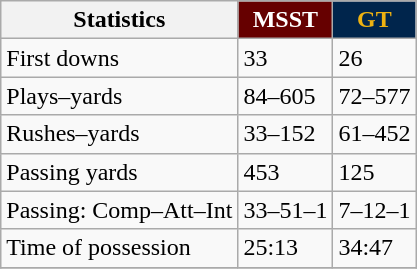<table class="wikitable">
<tr>
<th>Statistics</th>
<th style="background:#660000; color:#ffffff">MSST</th>
<th style="background:#00254c; color:#eeb211">GT</th>
</tr>
<tr>
<td>First downs</td>
<td>33</td>
<td>26</td>
</tr>
<tr>
<td>Plays–yards</td>
<td>84–605</td>
<td>72–577</td>
</tr>
<tr>
<td>Rushes–yards</td>
<td>33–152</td>
<td>61–452</td>
</tr>
<tr>
<td>Passing yards</td>
<td>453</td>
<td>125</td>
</tr>
<tr>
<td>Passing: Comp–Att–Int</td>
<td>33–51–1</td>
<td>7–12–1</td>
</tr>
<tr>
<td>Time of possession</td>
<td>25:13</td>
<td>34:47</td>
</tr>
<tr>
</tr>
</table>
